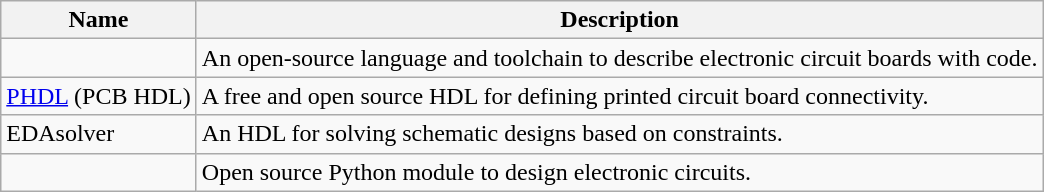<table class="sortable wikitable">
<tr>
<th>Name</th>
<th>Description</th>
</tr>
<tr>
<td></td>
<td>An open-source language and toolchain to describe electronic circuit boards with code.</td>
</tr>
<tr>
<td><a href='#'>PHDL</a> (PCB HDL)</td>
<td>A free and open source HDL for defining printed circuit board connectivity.</td>
</tr>
<tr>
<td>EDAsolver</td>
<td>An HDL for solving schematic designs based on constraints.</td>
</tr>
<tr>
<td></td>
<td>Open source Python module to design electronic circuits.</td>
</tr>
</table>
